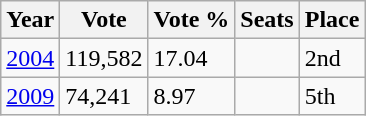<table class="wikitable">
<tr>
<th>Year</th>
<th>Vote</th>
<th>Vote %</th>
<th>Seats</th>
<th>Place</th>
</tr>
<tr>
<td><a href='#'>2004</a></td>
<td>119,582</td>
<td>17.04</td>
<td></td>
<td>2nd</td>
</tr>
<tr>
<td><a href='#'>2009</a></td>
<td>74,241 </td>
<td>8.97 </td>
<td></td>
<td>5th </td>
</tr>
</table>
